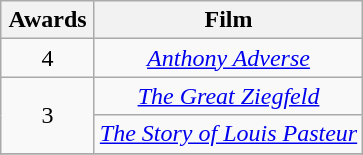<table class="wikitable" rowspan="2" style="text-align:center;">
<tr>
<th scope="col" style="width:55px;">Awards</th>
<th scope="col" style="text-align:center;">Film</th>
</tr>
<tr>
<td rowspan=1, style="text-align:center">4</td>
<td><em><a href='#'>Anthony Adverse</a></em></td>
</tr>
<tr>
<td rowspan=2, style="text-align:center">3</td>
<td><em><a href='#'>The Great Ziegfeld</a></em></td>
</tr>
<tr>
<td><em><a href='#'>The Story of Louis Pasteur</a></em></td>
</tr>
<tr>
</tr>
</table>
